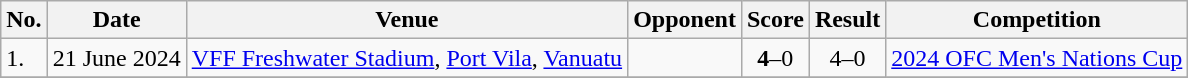<table class="wikitable">
<tr>
<th>No.</th>
<th>Date</th>
<th>Venue</th>
<th>Opponent</th>
<th>Score</th>
<th>Result</th>
<th>Competition</th>
</tr>
<tr>
<td>1.</td>
<td>21 June 2024</td>
<td><a href='#'>VFF Freshwater Stadium</a>, <a href='#'>Port Vila</a>, <a href='#'>Vanuatu</a></td>
<td></td>
<td align=center><strong>4</strong>–0</td>
<td align=center>4–0</td>
<td><a href='#'>2024 OFC Men's Nations Cup</a></td>
</tr>
<tr>
</tr>
</table>
